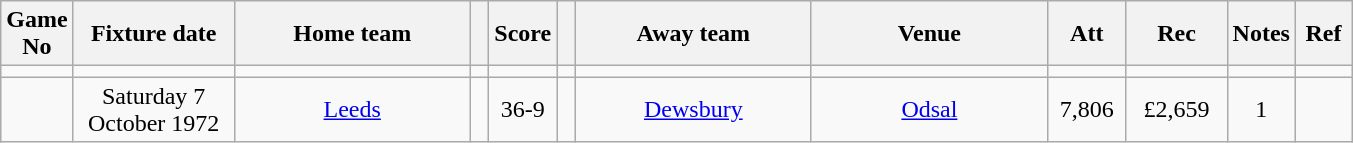<table class="wikitable" style="text-align:center;">
<tr>
<th width=20 abbr="No">Game No</th>
<th width=100 abbr="Date">Fixture date</th>
<th width=150 abbr="Home team">Home team</th>
<th width=5 abbr="space"></th>
<th width=20 abbr="Score">Score</th>
<th width=5 abbr="space"></th>
<th width=150 abbr="Away team">Away team</th>
<th width=150 abbr="Venue">Venue</th>
<th width=45 abbr="Att">Att</th>
<th width=60 abbr="Rec">Rec</th>
<th width=20 abbr="Notes">Notes</th>
<th width=30 abbr="Ref">Ref</th>
</tr>
<tr>
<td></td>
<td></td>
<td></td>
<td></td>
<td></td>
<td></td>
<td></td>
<td></td>
<td></td>
<td></td>
<td></td>
</tr>
<tr>
<td></td>
<td>Saturday 7 October 1972</td>
<td><a href='#'>Leeds</a></td>
<td></td>
<td>36-9</td>
<td></td>
<td><a href='#'>Dewsbury</a></td>
<td><a href='#'>Odsal</a></td>
<td>7,806</td>
<td>£2,659</td>
<td>1</td>
<td></td>
</tr>
</table>
